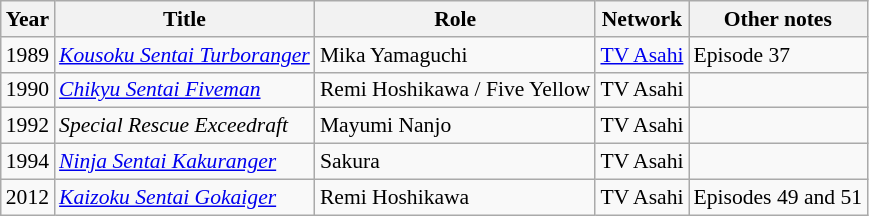<table class="wikitable" style="font-size: 90%;">
<tr>
<th>Year</th>
<th>Title</th>
<th>Role</th>
<th>Network</th>
<th>Other notes</th>
</tr>
<tr>
<td>1989</td>
<td><em><a href='#'>Kousoku Sentai Turboranger</a></em></td>
<td>Mika Yamaguchi</td>
<td><a href='#'>TV Asahi</a></td>
<td>Episode 37</td>
</tr>
<tr>
<td>1990</td>
<td><em><a href='#'>Chikyu Sentai Fiveman</a></em></td>
<td>Remi Hoshikawa / Five Yellow</td>
<td>TV Asahi</td>
<td></td>
</tr>
<tr>
<td>1992</td>
<td><em>Special Rescue Exceedraft</em></td>
<td>Mayumi Nanjo</td>
<td>TV Asahi</td>
<td></td>
</tr>
<tr>
<td>1994</td>
<td><em><a href='#'>Ninja Sentai Kakuranger</a></em></td>
<td>Sakura</td>
<td>TV Asahi</td>
<td></td>
</tr>
<tr>
<td>2012</td>
<td><em><a href='#'>Kaizoku Sentai Gokaiger</a></em></td>
<td>Remi Hoshikawa</td>
<td>TV Asahi</td>
<td>Episodes 49 and 51</td>
</tr>
</table>
